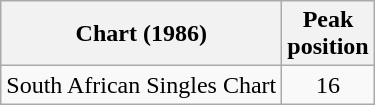<table class="wikitable sortable">
<tr>
<th>Chart (1986)</th>
<th>Peak<br>position</th>
</tr>
<tr>
<td align="left">South African Singles Chart</td>
<td style="text-align:center;">16</td>
</tr>
</table>
